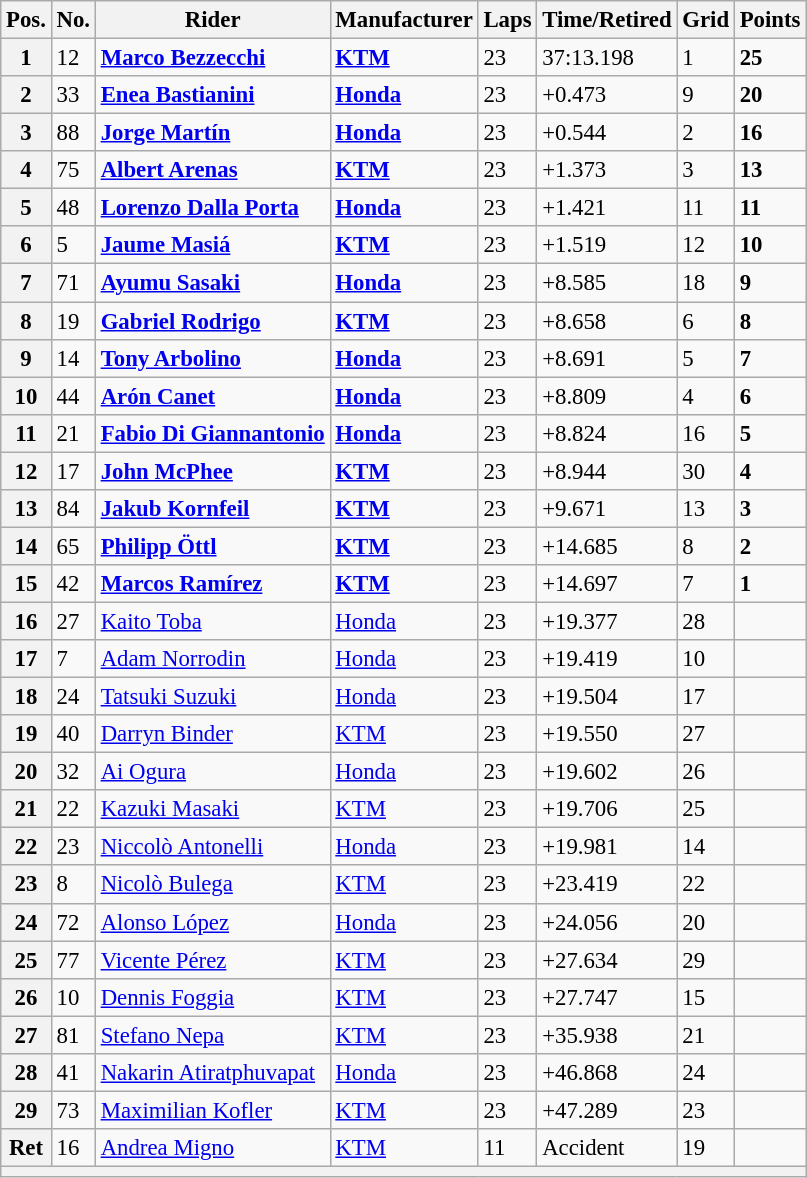<table class="wikitable" style="font-size: 95%;">
<tr>
<th>Pos.</th>
<th>No.</th>
<th>Rider</th>
<th>Manufacturer</th>
<th>Laps</th>
<th>Time/Retired</th>
<th>Grid</th>
<th>Points</th>
</tr>
<tr>
<th>1</th>
<td>12</td>
<td> <strong><a href='#'>Marco Bezzecchi</a></strong></td>
<td><strong><a href='#'>KTM</a></strong></td>
<td>23</td>
<td>37:13.198</td>
<td>1</td>
<td><strong>25</strong></td>
</tr>
<tr>
<th>2</th>
<td>33</td>
<td> <strong><a href='#'>Enea Bastianini</a></strong></td>
<td><strong><a href='#'>Honda</a></strong></td>
<td>23</td>
<td>+0.473</td>
<td>9</td>
<td><strong>20</strong></td>
</tr>
<tr>
<th>3</th>
<td>88</td>
<td> <strong><a href='#'>Jorge Martín</a></strong></td>
<td><strong><a href='#'>Honda</a></strong></td>
<td>23</td>
<td>+0.544</td>
<td>2</td>
<td><strong>16</strong></td>
</tr>
<tr>
<th>4</th>
<td>75</td>
<td> <strong><a href='#'>Albert Arenas</a></strong></td>
<td><strong><a href='#'>KTM</a></strong></td>
<td>23</td>
<td>+1.373</td>
<td>3</td>
<td><strong>13</strong></td>
</tr>
<tr>
<th>5</th>
<td>48</td>
<td> <strong><a href='#'>Lorenzo Dalla Porta</a></strong></td>
<td><strong><a href='#'>Honda</a></strong></td>
<td>23</td>
<td>+1.421</td>
<td>11</td>
<td><strong>11</strong></td>
</tr>
<tr>
<th>6</th>
<td>5</td>
<td> <strong><a href='#'>Jaume Masiá</a></strong></td>
<td><strong><a href='#'>KTM</a></strong></td>
<td>23</td>
<td>+1.519</td>
<td>12</td>
<td><strong>10</strong></td>
</tr>
<tr>
<th>7</th>
<td>71</td>
<td> <strong><a href='#'>Ayumu Sasaki</a></strong></td>
<td><strong><a href='#'>Honda</a></strong></td>
<td>23</td>
<td>+8.585</td>
<td>18</td>
<td><strong>9</strong></td>
</tr>
<tr>
<th>8</th>
<td>19</td>
<td> <strong><a href='#'>Gabriel Rodrigo</a></strong></td>
<td><strong><a href='#'>KTM</a></strong></td>
<td>23</td>
<td>+8.658</td>
<td>6</td>
<td><strong>8</strong></td>
</tr>
<tr>
<th>9</th>
<td>14</td>
<td> <strong><a href='#'>Tony Arbolino</a></strong></td>
<td><strong><a href='#'>Honda</a></strong></td>
<td>23</td>
<td>+8.691</td>
<td>5</td>
<td><strong>7</strong></td>
</tr>
<tr>
<th>10</th>
<td>44</td>
<td> <strong><a href='#'>Arón Canet</a></strong></td>
<td><strong><a href='#'>Honda</a></strong></td>
<td>23</td>
<td>+8.809</td>
<td>4</td>
<td><strong>6</strong></td>
</tr>
<tr>
<th>11</th>
<td>21</td>
<td> <strong><a href='#'>Fabio Di Giannantonio</a></strong></td>
<td><strong><a href='#'>Honda</a></strong></td>
<td>23</td>
<td>+8.824</td>
<td>16</td>
<td><strong>5</strong></td>
</tr>
<tr>
<th>12</th>
<td>17</td>
<td> <strong><a href='#'>John McPhee</a></strong></td>
<td><strong><a href='#'>KTM</a></strong></td>
<td>23</td>
<td>+8.944</td>
<td>30</td>
<td><strong>4</strong></td>
</tr>
<tr>
<th>13</th>
<td>84</td>
<td> <strong><a href='#'>Jakub Kornfeil</a></strong></td>
<td><strong><a href='#'>KTM</a></strong></td>
<td>23</td>
<td>+9.671</td>
<td>13</td>
<td><strong>3</strong></td>
</tr>
<tr>
<th>14</th>
<td>65</td>
<td> <strong><a href='#'>Philipp Öttl</a></strong></td>
<td><strong><a href='#'>KTM</a></strong></td>
<td>23</td>
<td>+14.685</td>
<td>8</td>
<td><strong>2</strong></td>
</tr>
<tr>
<th>15</th>
<td>42</td>
<td> <strong><a href='#'>Marcos Ramírez</a></strong></td>
<td><strong><a href='#'>KTM</a></strong></td>
<td>23</td>
<td>+14.697</td>
<td>7</td>
<td><strong>1</strong></td>
</tr>
<tr>
<th>16</th>
<td>27</td>
<td> <a href='#'>Kaito Toba</a></td>
<td><a href='#'>Honda</a></td>
<td>23</td>
<td>+19.377</td>
<td>28</td>
<td></td>
</tr>
<tr>
<th>17</th>
<td>7</td>
<td> <a href='#'>Adam Norrodin</a></td>
<td><a href='#'>Honda</a></td>
<td>23</td>
<td>+19.419</td>
<td>10</td>
<td></td>
</tr>
<tr>
<th>18</th>
<td>24</td>
<td> <a href='#'>Tatsuki Suzuki</a></td>
<td><a href='#'>Honda</a></td>
<td>23</td>
<td>+19.504</td>
<td>17</td>
<td></td>
</tr>
<tr>
<th>19</th>
<td>40</td>
<td> <a href='#'>Darryn Binder</a></td>
<td><a href='#'>KTM</a></td>
<td>23</td>
<td>+19.550</td>
<td>27</td>
<td></td>
</tr>
<tr>
<th>20</th>
<td>32</td>
<td> <a href='#'>Ai Ogura</a></td>
<td><a href='#'>Honda</a></td>
<td>23</td>
<td>+19.602</td>
<td>26</td>
<td></td>
</tr>
<tr>
<th>21</th>
<td>22</td>
<td> <a href='#'>Kazuki Masaki</a></td>
<td><a href='#'>KTM</a></td>
<td>23</td>
<td>+19.706</td>
<td>25</td>
<td></td>
</tr>
<tr>
<th>22</th>
<td>23</td>
<td> <a href='#'>Niccolò Antonelli</a></td>
<td><a href='#'>Honda</a></td>
<td>23</td>
<td>+19.981</td>
<td>14</td>
<td></td>
</tr>
<tr>
<th>23</th>
<td>8</td>
<td> <a href='#'>Nicolò Bulega</a></td>
<td><a href='#'>KTM</a></td>
<td>23</td>
<td>+23.419</td>
<td>22</td>
<td></td>
</tr>
<tr>
<th>24</th>
<td>72</td>
<td> <a href='#'>Alonso López</a></td>
<td><a href='#'>Honda</a></td>
<td>23</td>
<td>+24.056</td>
<td>20</td>
<td></td>
</tr>
<tr>
<th>25</th>
<td>77</td>
<td> <a href='#'>Vicente Pérez</a></td>
<td><a href='#'>KTM</a></td>
<td>23</td>
<td>+27.634</td>
<td>29</td>
<td></td>
</tr>
<tr>
<th>26</th>
<td>10</td>
<td> <a href='#'>Dennis Foggia</a></td>
<td><a href='#'>KTM</a></td>
<td>23</td>
<td>+27.747</td>
<td>15</td>
<td></td>
</tr>
<tr>
<th>27</th>
<td>81</td>
<td> <a href='#'>Stefano Nepa</a></td>
<td><a href='#'>KTM</a></td>
<td>23</td>
<td>+35.938</td>
<td>21</td>
<td></td>
</tr>
<tr>
<th>28</th>
<td>41</td>
<td> <a href='#'>Nakarin Atiratphuvapat</a></td>
<td><a href='#'>Honda</a></td>
<td>23</td>
<td>+46.868</td>
<td>24</td>
<td></td>
</tr>
<tr>
<th>29</th>
<td>73</td>
<td> <a href='#'>Maximilian Kofler</a></td>
<td><a href='#'>KTM</a></td>
<td>23</td>
<td>+47.289</td>
<td>23</td>
<td></td>
</tr>
<tr>
<th>Ret</th>
<td>16</td>
<td> <a href='#'>Andrea Migno</a></td>
<td><a href='#'>KTM</a></td>
<td>11</td>
<td>Accident</td>
<td>19</td>
<td></td>
</tr>
<tr>
<th colspan=8></th>
</tr>
</table>
